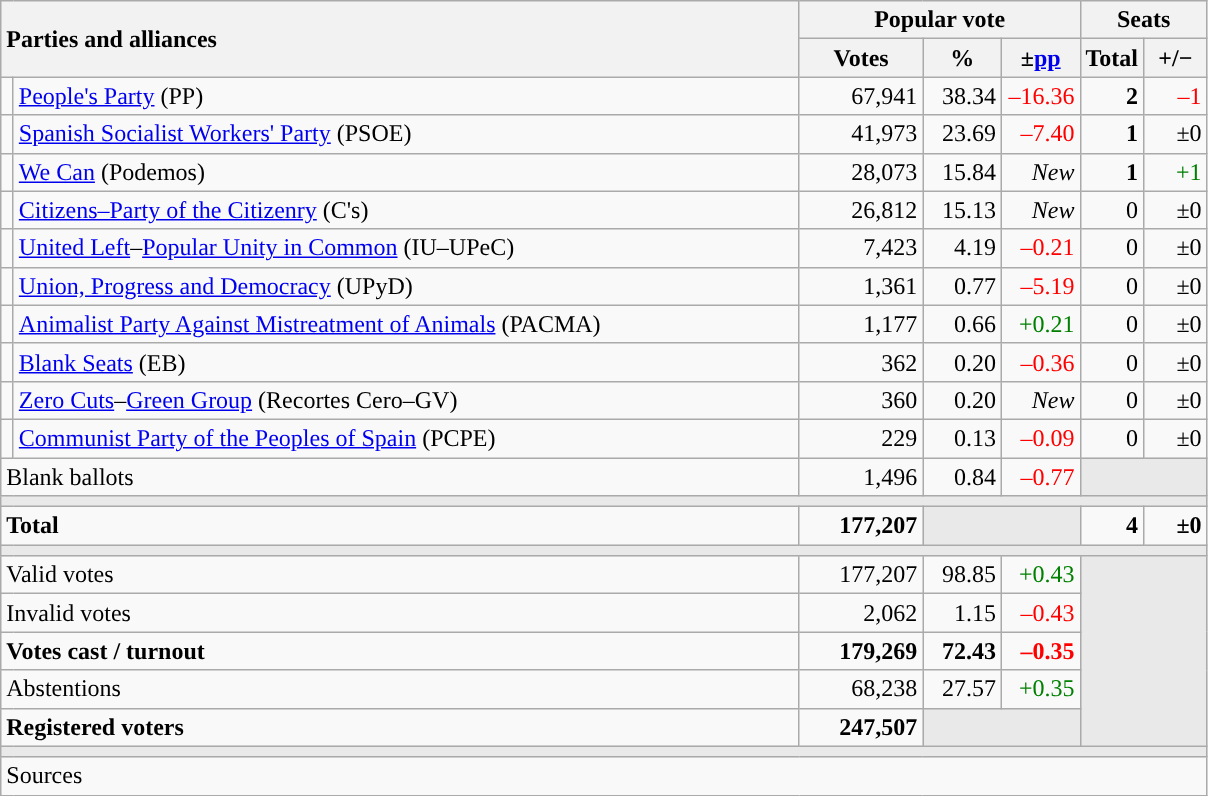<table class="wikitable" style="text-align:right;">
<tr>
<th style="text-align:left;" rowspan="2" colspan="2" width="525">Parties and alliances</th>
<th colspan="3">Popular vote</th>
<th colspan="2">Seats</th>
</tr>
<tr>
<th width="75">Votes</th>
<th width="45">%</th>
<th width="45">±<a href='#'>pp</a></th>
<th width="35">Total</th>
<th width="35">+/−</th>
</tr>
<tr>
<td width="1" style="color:inherit;background:"></td>
<td align="left"><a href='#'>People's Party</a> (PP)</td>
<td>67,941</td>
<td>38.34</td>
<td style="color:red;">–16.36</td>
<td><strong>2</strong></td>
<td style="color:red;">–1</td>
</tr>
<tr>
<td style="color:inherit;background:"></td>
<td align="left"><a href='#'>Spanish Socialist Workers' Party</a> (PSOE)</td>
<td>41,973</td>
<td>23.69</td>
<td style="color:red;">–7.40</td>
<td><strong>1</strong></td>
<td>±0</td>
</tr>
<tr>
<td style="color:inherit;background:"></td>
<td align="left"><a href='#'>We Can</a> (Podemos)</td>
<td>28,073</td>
<td>15.84</td>
<td><em>New</em></td>
<td><strong>1</strong></td>
<td style="color:green;">+1</td>
</tr>
<tr>
<td style="color:inherit;background:"></td>
<td align="left"><a href='#'>Citizens–Party of the Citizenry</a> (C's)</td>
<td>26,812</td>
<td>15.13</td>
<td><em>New</em></td>
<td>0</td>
<td>±0</td>
</tr>
<tr>
<td style="color:inherit;background:"></td>
<td align="left"><a href='#'>United Left</a>–<a href='#'>Popular Unity in Common</a> (IU–UPeC)</td>
<td>7,423</td>
<td>4.19</td>
<td style="color:red;">–0.21</td>
<td>0</td>
<td>±0</td>
</tr>
<tr>
<td style="color:inherit;background:"></td>
<td align="left"><a href='#'>Union, Progress and Democracy</a> (UPyD)</td>
<td>1,361</td>
<td>0.77</td>
<td style="color:red;">–5.19</td>
<td>0</td>
<td>±0</td>
</tr>
<tr>
<td style="color:inherit;background:"></td>
<td align="left"><a href='#'>Animalist Party Against Mistreatment of Animals</a> (PACMA)</td>
<td>1,177</td>
<td>0.66</td>
<td style="color:green;">+0.21</td>
<td>0</td>
<td>±0</td>
</tr>
<tr>
<td style="color:inherit;background:"></td>
<td align="left"><a href='#'>Blank Seats</a> (EB)</td>
<td>362</td>
<td>0.20</td>
<td style="color:red;">–0.36</td>
<td>0</td>
<td>±0</td>
</tr>
<tr>
<td style="color:inherit;background:"></td>
<td align="left"><a href='#'>Zero Cuts</a>–<a href='#'>Green Group</a> (Recortes Cero–GV)</td>
<td>360</td>
<td>0.20</td>
<td><em>New</em></td>
<td>0</td>
<td>±0</td>
</tr>
<tr>
<td style="color:inherit;background:"></td>
<td align="left"><a href='#'>Communist Party of the Peoples of Spain</a> (PCPE)</td>
<td>229</td>
<td>0.13</td>
<td style="color:red;">–0.09</td>
<td>0</td>
<td>±0</td>
</tr>
<tr>
<td align="left" colspan="2">Blank ballots</td>
<td>1,496</td>
<td>0.84</td>
<td style="color:red;">–0.77</td>
<td bgcolor="#E9E9E9" colspan="2"></td>
</tr>
<tr>
<td colspan="7" bgcolor="#E9E9E9"></td>
</tr>
<tr style="font-weight:bold;">
<td align="left" colspan="2">Total</td>
<td>177,207</td>
<td bgcolor="#E9E9E9" colspan="2"></td>
<td>4</td>
<td>±0</td>
</tr>
<tr>
<td colspan="7" bgcolor="#E9E9E9"></td>
</tr>
<tr>
<td align="left" colspan="2">Valid votes</td>
<td>177,207</td>
<td>98.85</td>
<td style="color:green;">+0.43</td>
<td bgcolor="#E9E9E9" colspan="2" rowspan="5"></td>
</tr>
<tr>
<td align="left" colspan="2">Invalid votes</td>
<td>2,062</td>
<td>1.15</td>
<td style="color:red;">–0.43</td>
</tr>
<tr style="font-weight:bold;">
<td align="left" colspan="2">Votes cast / turnout</td>
<td>179,269</td>
<td>72.43</td>
<td style="color:red;">–0.35</td>
</tr>
<tr>
<td align="left" colspan="2">Abstentions</td>
<td>68,238</td>
<td>27.57</td>
<td style="color:green;">+0.35</td>
</tr>
<tr style="font-weight:bold;">
<td align="left" colspan="2">Registered voters</td>
<td>247,507</td>
<td bgcolor="#E9E9E9" colspan="2"></td>
</tr>
<tr>
<td colspan="7" bgcolor="#E9E9E9"></td>
</tr>
<tr>
<td align="left" colspan="7">Sources</td>
</tr>
</table>
